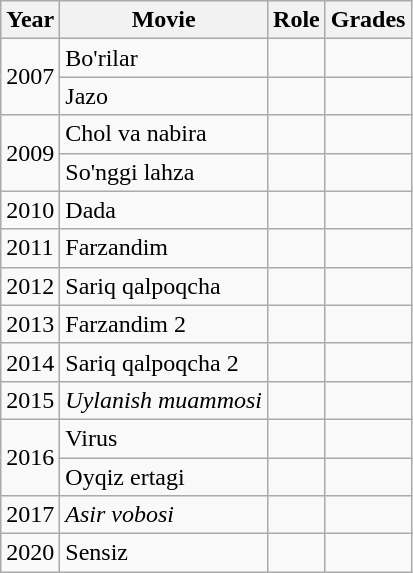<table class="wikitable sortable">
<tr>
<th>Year</th>
<th>Movie</th>
<th>Role</th>
<th>Grades</th>
</tr>
<tr>
<td rowspan="2">2007</td>
<td>Bo'rilar</td>
<td></td>
<td></td>
</tr>
<tr>
<td>Jazo</td>
<td></td>
<td></td>
</tr>
<tr>
<td rowspan="2">2009</td>
<td>Chol va nabira</td>
<td></td>
<td></td>
</tr>
<tr>
<td>So'nggi lahza</td>
<td></td>
<td></td>
</tr>
<tr>
<td>2010</td>
<td>Dada</td>
<td></td>
<td></td>
</tr>
<tr>
<td>2011</td>
<td>Farzandim</td>
<td></td>
<td></td>
</tr>
<tr>
<td>2012</td>
<td>Sariq qalpoqcha</td>
<td></td>
<td></td>
</tr>
<tr>
<td>2013</td>
<td>Farzandim 2</td>
<td></td>
<td></td>
</tr>
<tr>
<td>2014</td>
<td>Sariq qalpoqcha 2</td>
<td></td>
<td></td>
</tr>
<tr>
<td rowspan="1">2015</td>
<td><em>Uylanish muammosi</em></td>
<td></td>
<td></td>
</tr>
<tr>
<td rowspan="2">2016</td>
<td>Virus</td>
<td></td>
<td></td>
</tr>
<tr>
<td>Oyqiz ertagi</td>
<td></td>
<td></td>
</tr>
<tr>
<td rowspan="1">2017</td>
<td><em>Asir vobosi</em></td>
<td></td>
<td></td>
</tr>
<tr>
<td>2020</td>
<td>Sensiz</td>
<td></td>
<td></td>
</tr>
</table>
